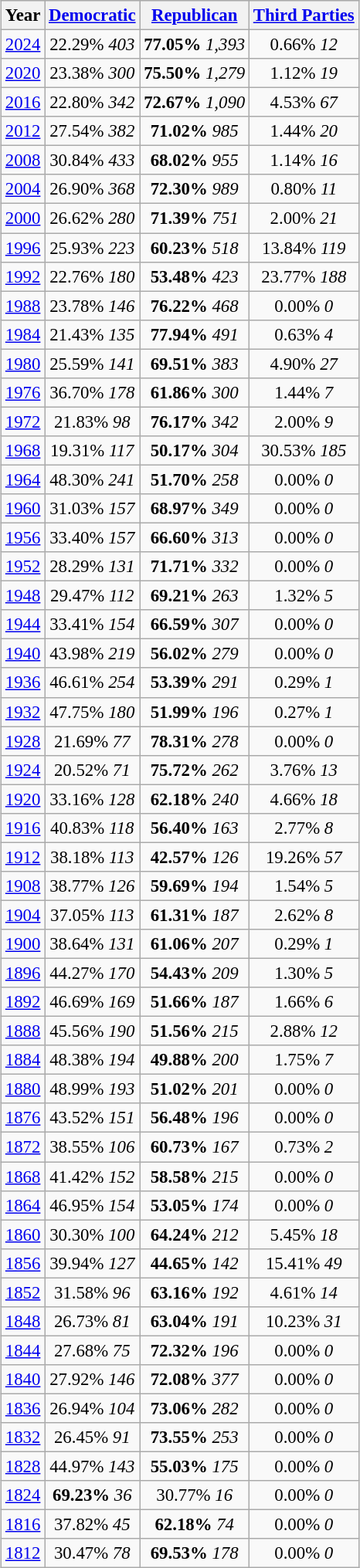<table class="wikitable"  style="margin:1em; font-size:95%;">
<tr style="background:lightgrey;">
<th>Year</th>
<th><a href='#'>Democratic</a></th>
<th><a href='#'>Republican</a></th>
<th><a href='#'>Third Parties</a></th>
</tr>
<tr>
<td align="center" ><a href='#'>2024</a></td>
<td align="center" >22.29% <em>403</em></td>
<td align="center" ><strong>77.05%</strong> <em>1,393</em></td>
<td align="center" >0.66% <em>12</em></td>
</tr>
<tr>
<td align="center" ><a href='#'>2020</a></td>
<td align="center" >23.38% <em>300</em></td>
<td align="center" ><strong>75.50%</strong> <em>1,279</em></td>
<td align="center" >1.12% <em>19</em></td>
</tr>
<tr>
<td align="center" ><a href='#'>2016</a></td>
<td align="center" >22.80% <em>342</em></td>
<td align="center" ><strong>72.67%</strong> <em>1,090</em></td>
<td align="center" >4.53% <em>67</em></td>
</tr>
<tr>
<td align="center" ><a href='#'>2012</a></td>
<td align="center" >27.54% <em>382</em></td>
<td align="center" ><strong>71.02%</strong> <em>985</em></td>
<td align="center" >1.44% <em>20</em></td>
</tr>
<tr>
<td align="center" ><a href='#'>2008</a></td>
<td align="center" >30.84% <em>433</em></td>
<td align="center" ><strong>68.02%</strong> <em>955</em></td>
<td align="center" >1.14% <em>16</em></td>
</tr>
<tr>
<td align="center" ><a href='#'>2004</a></td>
<td align="center" >26.90% <em>368</em></td>
<td align="center" ><strong>72.30%</strong> <em>989</em></td>
<td align="center" >0.80% <em>11</em></td>
</tr>
<tr>
<td align="center" ><a href='#'>2000</a></td>
<td align="center" >26.62% <em>280</em></td>
<td align="center" ><strong>71.39%</strong> <em>751</em></td>
<td align="center" >2.00% <em>21</em></td>
</tr>
<tr>
<td align="center" ><a href='#'>1996</a></td>
<td align="center" >25.93% <em>223</em></td>
<td align="center" ><strong>60.23%</strong> <em>518</em></td>
<td align="center" >13.84% <em>119</em></td>
</tr>
<tr>
<td align="center" ><a href='#'>1992</a></td>
<td align="center" >22.76% <em>180</em></td>
<td align="center" ><strong>53.48%</strong> <em>423</em></td>
<td align="center" >23.77% <em>188</em></td>
</tr>
<tr>
<td align="center" ><a href='#'>1988</a></td>
<td align="center" >23.78% <em>146</em></td>
<td align="center" ><strong>76.22%</strong> <em>468</em></td>
<td align="center" >0.00% <em>0</em></td>
</tr>
<tr>
<td align="center" ><a href='#'>1984</a></td>
<td align="center" >21.43% <em>135</em></td>
<td align="center" ><strong>77.94%</strong> <em>491</em></td>
<td align="center" >0.63% <em>4</em></td>
</tr>
<tr>
<td align="center" ><a href='#'>1980</a></td>
<td align="center" >25.59% <em>141</em></td>
<td align="center" ><strong>69.51%</strong> <em>383</em></td>
<td align="center" >4.90% <em>27</em></td>
</tr>
<tr>
<td align="center" ><a href='#'>1976</a></td>
<td align="center" >36.70% <em>178</em></td>
<td align="center" ><strong>61.86%</strong> <em>300</em></td>
<td align="center" >1.44% <em>7</em></td>
</tr>
<tr>
<td align="center" ><a href='#'>1972</a></td>
<td align="center" >21.83% <em>98</em></td>
<td align="center" ><strong>76.17%</strong> <em>342</em></td>
<td align="center" >2.00% <em>9</em></td>
</tr>
<tr>
<td align="center" ><a href='#'>1968</a></td>
<td align="center" >19.31% <em>117</em></td>
<td align="center" ><strong>50.17%</strong> <em>304</em></td>
<td align="center" >30.53% <em>185</em></td>
</tr>
<tr>
<td align="center" ><a href='#'>1964</a></td>
<td align="center" >48.30% <em>241</em></td>
<td align="center" ><strong>51.70%</strong> <em>258</em></td>
<td align="center" >0.00% <em>0</em></td>
</tr>
<tr>
<td align="center" ><a href='#'>1960</a></td>
<td align="center" >31.03% <em>157</em></td>
<td align="center" ><strong>68.97%</strong> <em>349</em></td>
<td align="center" >0.00% <em>0</em></td>
</tr>
<tr>
<td align="center" ><a href='#'>1956</a></td>
<td align="center" >33.40% <em>157</em></td>
<td align="center" ><strong>66.60%</strong> <em>313</em></td>
<td align="center" >0.00% <em>0</em></td>
</tr>
<tr>
<td align="center" ><a href='#'>1952</a></td>
<td align="center" >28.29% <em>131</em></td>
<td align="center" ><strong>71.71%</strong> <em>332</em></td>
<td align="center" >0.00% <em>0</em></td>
</tr>
<tr>
<td align="center" ><a href='#'>1948</a></td>
<td align="center" >29.47% <em>112</em></td>
<td align="center" ><strong>69.21%</strong> <em>263</em></td>
<td align="center" >1.32% <em>5</em></td>
</tr>
<tr>
<td align="center" ><a href='#'>1944</a></td>
<td align="center" >33.41% <em>154</em></td>
<td align="center" ><strong>66.59%</strong> <em>307</em></td>
<td align="center" >0.00% <em>0</em></td>
</tr>
<tr>
<td align="center" ><a href='#'>1940</a></td>
<td align="center" >43.98% <em>219</em></td>
<td align="center" ><strong>56.02%</strong> <em>279</em></td>
<td align="center" >0.00% <em>0</em></td>
</tr>
<tr>
<td align="center" ><a href='#'>1936</a></td>
<td align="center" >46.61% <em>254</em></td>
<td align="center" ><strong>53.39%</strong> <em>291</em></td>
<td align="center" >0.29% <em>1</em></td>
</tr>
<tr>
<td align="center" ><a href='#'>1932</a></td>
<td align="center" >47.75% <em>180</em></td>
<td align="center" ><strong>51.99%</strong> <em>196</em></td>
<td align="center" >0.27% <em>1</em></td>
</tr>
<tr>
<td align="center" ><a href='#'>1928</a></td>
<td align="center" >21.69% <em>77</em></td>
<td align="center" ><strong>78.31%</strong> <em>278</em></td>
<td align="center" >0.00% <em>0</em></td>
</tr>
<tr>
<td align="center" ><a href='#'>1924</a></td>
<td align="center" >20.52% <em>71</em></td>
<td align="center" ><strong>75.72%</strong> <em>262</em></td>
<td align="center" >3.76% <em>13</em></td>
</tr>
<tr>
<td align="center" ><a href='#'>1920</a></td>
<td align="center" >33.16% <em>128</em></td>
<td align="center" ><strong>62.18%</strong> <em>240</em></td>
<td align="center" >4.66% <em>18</em></td>
</tr>
<tr>
<td align="center" ><a href='#'>1916</a></td>
<td align="center" >40.83% <em>118</em></td>
<td align="center" ><strong>56.40%</strong> <em>163</em></td>
<td align="center" >2.77% <em>8</em></td>
</tr>
<tr>
<td align="center" ><a href='#'>1912</a></td>
<td align="center" >38.18% <em>113</em></td>
<td align="center" ><strong>42.57%</strong> <em>126</em></td>
<td align="center" >19.26% <em>57</em></td>
</tr>
<tr>
<td align="center" ><a href='#'>1908</a></td>
<td align="center" >38.77% <em>126</em></td>
<td align="center" ><strong>59.69%</strong> <em>194</em></td>
<td align="center" >1.54% <em>5</em></td>
</tr>
<tr>
<td align="center" ><a href='#'>1904</a></td>
<td align="center" >37.05% <em>113</em></td>
<td align="center" ><strong>61.31%</strong> <em>187</em></td>
<td align="center" >2.62% <em>8</em></td>
</tr>
<tr>
<td align="center" ><a href='#'>1900</a></td>
<td align="center" >38.64% <em>131</em></td>
<td align="center" ><strong>61.06%</strong> <em>207</em></td>
<td align="center" >0.29% <em>1</em></td>
</tr>
<tr>
<td align="center" ><a href='#'>1896</a></td>
<td align="center" >44.27% <em>170</em></td>
<td align="center" ><strong>54.43%</strong> <em>209</em></td>
<td align="center" >1.30% <em>5</em></td>
</tr>
<tr>
<td align="center" ><a href='#'>1892</a></td>
<td align="center" >46.69% <em>169</em></td>
<td align="center" ><strong>51.66%</strong> <em>187</em></td>
<td align="center" >1.66% <em>6</em></td>
</tr>
<tr>
<td align="center" ><a href='#'>1888</a></td>
<td align="center" >45.56% <em>190</em></td>
<td align="center" ><strong>51.56%</strong> <em>215</em></td>
<td align="center" >2.88% <em>12</em></td>
</tr>
<tr>
<td align="center" ><a href='#'>1884</a></td>
<td align="center" >48.38% <em>194</em></td>
<td align="center" ><strong>49.88%</strong> <em>200</em></td>
<td align="center" >1.75% <em>7</em></td>
</tr>
<tr>
<td align="center" ><a href='#'>1880</a></td>
<td align="center" >48.99% <em>193</em></td>
<td align="center" ><strong>51.02%</strong> <em>201</em></td>
<td align="center" >0.00% <em>0</em></td>
</tr>
<tr>
<td align="center" ><a href='#'>1876</a></td>
<td align="center" >43.52% <em>151</em></td>
<td align="center" ><strong>56.48%</strong> <em>196</em></td>
<td align="center" >0.00% <em>0</em></td>
</tr>
<tr>
<td align="center" ><a href='#'>1872</a></td>
<td align="center" >38.55% <em>106</em></td>
<td align="center" ><strong>60.73%</strong> <em>167</em></td>
<td align="center" >0.73% <em>2</em></td>
</tr>
<tr>
<td align="center" ><a href='#'>1868</a></td>
<td align="center" >41.42% <em>152</em></td>
<td align="center" ><strong>58.58%</strong> <em>215</em></td>
<td align="center" >0.00% <em>0</em></td>
</tr>
<tr>
<td align="center" ><a href='#'>1864</a></td>
<td align="center" >46.95% <em>154</em></td>
<td align="center" ><strong>53.05%</strong> <em>174</em></td>
<td align="center" >0.00% <em>0</em></td>
</tr>
<tr>
<td align="center" ><a href='#'>1860</a></td>
<td align="center" >30.30% <em>100</em></td>
<td align="center" ><strong>64.24%</strong> <em>212</em></td>
<td align="center" >5.45% <em>18</em></td>
</tr>
<tr>
<td align="center" ><a href='#'>1856</a></td>
<td align="center" >39.94% <em>127</em></td>
<td align="center" ><strong>44.65%</strong> <em>142</em></td>
<td align="center" >15.41% <em>49</em></td>
</tr>
<tr>
<td align="center" ><a href='#'>1852</a></td>
<td align="center" >31.58% <em>96</em></td>
<td align="center" ><strong>63.16%</strong> <em>192</em></td>
<td align="center" >4.61% <em>14</em></td>
</tr>
<tr>
<td align="center" ><a href='#'>1848</a></td>
<td align="center" >26.73% <em>81</em></td>
<td align="center" ><strong>63.04%</strong> <em>191</em></td>
<td align="center" >10.23% <em>31</em></td>
</tr>
<tr>
<td align="center" ><a href='#'>1844</a></td>
<td align="center" >27.68% <em>75</em></td>
<td align="center" ><strong>72.32%</strong> <em>196</em></td>
<td align="center" >0.00% <em>0</em></td>
</tr>
<tr>
<td align="center" ><a href='#'>1840</a></td>
<td align="center" >27.92% <em>146</em></td>
<td align="center" ><strong>72.08%</strong> <em>377</em></td>
<td align="center" >0.00% <em>0</em></td>
</tr>
<tr>
<td align="center" ><a href='#'>1836</a></td>
<td align="center" >26.94% <em>104</em></td>
<td align="center" ><strong>73.06%</strong> <em>282</em></td>
<td align="center" >0.00% <em>0</em></td>
</tr>
<tr>
<td align="center" ><a href='#'>1832</a></td>
<td align="center" >26.45% <em>91</em></td>
<td align="center" ><strong>73.55%</strong> <em>253</em></td>
<td align="center" >0.00% <em>0</em></td>
</tr>
<tr>
<td align="center" ><a href='#'>1828</a></td>
<td align="center" >44.97% <em>143</em></td>
<td align="center" ><strong>55.03%</strong> <em>175</em></td>
<td align="center" >0.00% <em>0</em></td>
</tr>
<tr>
<td align="center" ><a href='#'>1824</a></td>
<td align="center" ><strong>69.23%</strong> <em>36</em></td>
<td align="center" >30.77% <em>16</em></td>
<td align="center" >0.00% <em>0</em></td>
</tr>
<tr>
<td align="center" ><a href='#'>1816</a></td>
<td align="center" >37.82% <em>45</em></td>
<td align="center" ><strong>62.18%</strong> <em>74</em></td>
<td align="center" >0.00% <em>0</em></td>
</tr>
<tr>
<td align="center" ><a href='#'>1812</a></td>
<td align="center" >30.47% <em>78</em></td>
<td align="center" ><strong>69.53%</strong> <em>178</em></td>
<td align="center" >0.00% <em>0</em></td>
</tr>
</table>
